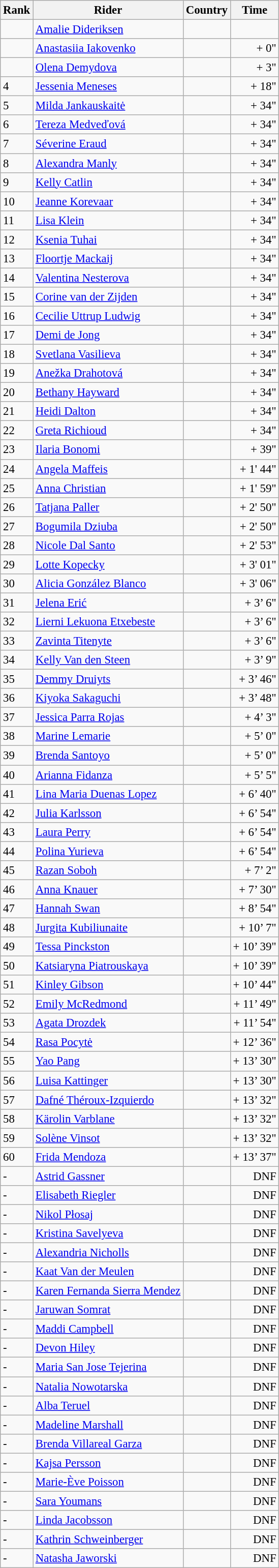<table class="wikitable sortable" style="font-size:95%; text-align:left;">
<tr>
<th>Rank</th>
<th>Rider</th>
<th>Country</th>
<th>Time</th>
</tr>
<tr>
<td></td>
<td><a href='#'>Amalie Dideriksen</a></td>
<td></td>
<td></td>
</tr>
<tr>
<td></td>
<td><a href='#'>Anastasiia Iakovenko</a></td>
<td></td>
<td align="right">+ 0"</td>
</tr>
<tr>
<td></td>
<td><a href='#'>Olena Demydova</a></td>
<td></td>
<td align="right">+ 3"</td>
</tr>
<tr>
<td>4</td>
<td><a href='#'>Jessenia Meneses</a></td>
<td></td>
<td align="right">+ 18"</td>
</tr>
<tr>
<td>5</td>
<td><a href='#'>Milda Jankauskaitė</a></td>
<td></td>
<td align="right">+ 34"</td>
</tr>
<tr>
<td>6</td>
<td><a href='#'>Tereza Medveďová</a></td>
<td></td>
<td align="right">+ 34"</td>
</tr>
<tr>
<td>7</td>
<td><a href='#'>Séverine Eraud</a></td>
<td></td>
<td align="right">+ 34"</td>
</tr>
<tr>
<td>8</td>
<td><a href='#'>Alexandra Manly</a></td>
<td></td>
<td align="right">+ 34"</td>
</tr>
<tr>
<td>9</td>
<td><a href='#'>Kelly Catlin</a></td>
<td></td>
<td align="right">+ 34"</td>
</tr>
<tr>
<td>10</td>
<td><a href='#'>Jeanne Korevaar</a></td>
<td></td>
<td align="right">+ 34"</td>
</tr>
<tr>
<td>11</td>
<td><a href='#'>Lisa Klein</a></td>
<td></td>
<td align="right">+ 34"</td>
</tr>
<tr>
<td>12</td>
<td><a href='#'>Ksenia Tuhai</a></td>
<td></td>
<td align="right">+ 34"</td>
</tr>
<tr>
<td>13</td>
<td><a href='#'>Floortje Mackaij</a></td>
<td></td>
<td align="right">+ 34"</td>
</tr>
<tr>
<td>14</td>
<td><a href='#'>Valentina Nesterova</a></td>
<td></td>
<td align="right">+ 34"</td>
</tr>
<tr>
<td>15</td>
<td><a href='#'>Corine van der Zijden</a></td>
<td></td>
<td align="right">+ 34"</td>
</tr>
<tr>
<td>16</td>
<td><a href='#'>Cecilie Uttrup Ludwig</a></td>
<td></td>
<td align="right">+ 34"</td>
</tr>
<tr>
<td>17</td>
<td><a href='#'>Demi de Jong</a></td>
<td></td>
<td align="right">+ 34"</td>
</tr>
<tr>
<td>18</td>
<td><a href='#'>Svetlana Vasilieva</a></td>
<td></td>
<td align="right">+ 34"</td>
</tr>
<tr>
<td>19</td>
<td><a href='#'>Anežka Drahotová</a></td>
<td></td>
<td align="right">+ 34"</td>
</tr>
<tr>
<td>20</td>
<td><a href='#'>Bethany Hayward</a></td>
<td></td>
<td align="right">+ 34"</td>
</tr>
<tr>
<td>21</td>
<td><a href='#'>Heidi Dalton</a></td>
<td></td>
<td align="right">+ 34"</td>
</tr>
<tr>
<td>22</td>
<td><a href='#'>Greta Richioud</a></td>
<td></td>
<td align="right">+ 34"</td>
</tr>
<tr>
<td>23</td>
<td><a href='#'>Ilaria Bonomi</a></td>
<td></td>
<td align="right">+ 39"</td>
</tr>
<tr>
<td>24</td>
<td><a href='#'>Angela Maffeis</a></td>
<td></td>
<td align="right">+ 1' 44"</td>
</tr>
<tr>
<td>25</td>
<td><a href='#'>Anna Christian</a></td>
<td></td>
<td align="right">+ 1' 59"</td>
</tr>
<tr>
<td>26</td>
<td><a href='#'>Tatjana Paller</a></td>
<td></td>
<td align="right">+ 2' 50"</td>
</tr>
<tr>
<td>27</td>
<td><a href='#'>Bogumila Dziuba</a></td>
<td></td>
<td align="right">+ 2' 50"</td>
</tr>
<tr>
<td>28</td>
<td><a href='#'>Nicole Dal Santo</a></td>
<td></td>
<td align="right">+ 2' 53"</td>
</tr>
<tr>
<td>29</td>
<td><a href='#'>Lotte Kopecky</a></td>
<td></td>
<td align="right">+ 3' 01"</td>
</tr>
<tr>
<td>30</td>
<td><a href='#'>Alicia González Blanco</a></td>
<td></td>
<td align="right">+ 3' 06"</td>
</tr>
<tr>
<td>31</td>
<td><a href='#'>Jelena Erić</a></td>
<td></td>
<td align=right>+ 3’ 6"</td>
</tr>
<tr>
<td>32</td>
<td><a href='#'>Lierni Lekuona Etxebeste</a></td>
<td></td>
<td align=right>+ 3’ 6"</td>
</tr>
<tr>
<td>33</td>
<td><a href='#'>Zavinta Titenyte</a></td>
<td></td>
<td align=right>+ 3’ 6"</td>
</tr>
<tr>
<td>34</td>
<td><a href='#'>Kelly Van den Steen</a></td>
<td></td>
<td align=right>+ 3’ 9"</td>
</tr>
<tr>
<td>35</td>
<td><a href='#'>Demmy Druiyts</a></td>
<td></td>
<td align=right>+ 3’ 46"</td>
</tr>
<tr>
<td>36</td>
<td><a href='#'>Kiyoka Sakaguchi</a></td>
<td></td>
<td align=right>+ 3’ 48"</td>
</tr>
<tr>
<td>37</td>
<td><a href='#'>Jessica Parra Rojas</a></td>
<td></td>
<td align=right>+ 4’ 3"</td>
</tr>
<tr>
<td>38</td>
<td><a href='#'>Marine Lemarie</a></td>
<td></td>
<td align=right>+ 5’ 0"</td>
</tr>
<tr>
<td>39</td>
<td><a href='#'>Brenda Santoyo</a></td>
<td></td>
<td align=right>+ 5’ 0"</td>
</tr>
<tr>
<td>40</td>
<td><a href='#'>Arianna Fidanza</a></td>
<td></td>
<td align=right>+ 5’ 5"</td>
</tr>
<tr>
<td>41</td>
<td><a href='#'>Lina Maria Duenas Lopez</a></td>
<td></td>
<td align=right>+ 6’ 40"</td>
</tr>
<tr>
<td>42</td>
<td><a href='#'>Julia Karlsson</a></td>
<td></td>
<td align=right>+ 6’ 54"</td>
</tr>
<tr>
<td>43</td>
<td><a href='#'>Laura Perry</a></td>
<td></td>
<td align=right>+ 6’ 54"</td>
</tr>
<tr>
<td>44</td>
<td><a href='#'>Polina Yurieva</a></td>
<td></td>
<td align=right>+ 6’ 54"</td>
</tr>
<tr>
<td>45</td>
<td><a href='#'>Razan Soboh</a></td>
<td></td>
<td align=right>+ 7’ 2"</td>
</tr>
<tr>
<td>46</td>
<td><a href='#'>Anna Knauer</a></td>
<td></td>
<td align=right>+ 7’ 30"</td>
</tr>
<tr>
<td>47</td>
<td><a href='#'>Hannah Swan</a></td>
<td></td>
<td align=right>+ 8’ 54"</td>
</tr>
<tr>
<td>48</td>
<td><a href='#'>Jurgita Kubiliunaite</a></td>
<td></td>
<td align=right>+ 10’ 7"</td>
</tr>
<tr>
<td>49</td>
<td><a href='#'>Tessa Pinckston</a></td>
<td></td>
<td align=right>+ 10’ 39"</td>
</tr>
<tr>
<td>50</td>
<td><a href='#'>Katsiaryna Piatrouskaya</a></td>
<td></td>
<td align=right>+ 10’ 39"</td>
</tr>
<tr>
<td>51</td>
<td><a href='#'>Kinley Gibson</a></td>
<td></td>
<td align=right>+ 10’ 44"</td>
</tr>
<tr>
<td>52</td>
<td><a href='#'>Emily McRedmond</a></td>
<td></td>
<td align=right>+ 11’ 49"</td>
</tr>
<tr>
<td>53</td>
<td><a href='#'>Agata Drozdek</a></td>
<td></td>
<td align=right>+ 11’ 54"</td>
</tr>
<tr>
<td>54</td>
<td><a href='#'>Rasa Pocytė</a></td>
<td></td>
<td align=right>+ 12’ 36"</td>
</tr>
<tr>
<td>55</td>
<td><a href='#'>Yao Pang</a></td>
<td></td>
<td align=right>+ 13’ 30"</td>
</tr>
<tr>
<td>56</td>
<td><a href='#'>Luisa Kattinger</a></td>
<td></td>
<td align=right>+ 13’ 30"</td>
</tr>
<tr>
<td>57</td>
<td><a href='#'>Dafné Théroux-Izquierdo</a></td>
<td></td>
<td align=right>+ 13’ 32"</td>
</tr>
<tr>
<td>58</td>
<td><a href='#'>Kärolin Varblane</a></td>
<td></td>
<td align=right>+ 13’ 32"</td>
</tr>
<tr>
<td>59</td>
<td><a href='#'>Solène Vinsot</a></td>
<td></td>
<td align=right>+ 13’ 32"</td>
</tr>
<tr>
<td>60</td>
<td><a href='#'>Frida Mendoza</a></td>
<td></td>
<td align=right>+ 13’ 37"</td>
</tr>
<tr>
<td>-</td>
<td><a href='#'>Astrid Gassner</a></td>
<td></td>
<td align=right>DNF</td>
</tr>
<tr>
<td>-</td>
<td><a href='#'>Elisabeth Riegler</a></td>
<td></td>
<td align=right>DNF</td>
</tr>
<tr>
<td>-</td>
<td><a href='#'>Nikol Płosaj</a></td>
<td></td>
<td align=right>DNF</td>
</tr>
<tr>
<td>-</td>
<td><a href='#'>Kristina Savelyeva</a></td>
<td></td>
<td align=right>DNF</td>
</tr>
<tr>
<td>-</td>
<td><a href='#'>Alexandria Nicholls</a></td>
<td></td>
<td align=right>DNF</td>
</tr>
<tr>
<td>-</td>
<td><a href='#'>Kaat Van der Meulen</a></td>
<td></td>
<td align=right>DNF</td>
</tr>
<tr>
<td>-</td>
<td><a href='#'>Karen Fernanda Sierra Mendez</a></td>
<td></td>
<td align=right>DNF</td>
</tr>
<tr>
<td>-</td>
<td><a href='#'>Jaruwan Somrat</a></td>
<td></td>
<td align=right>DNF</td>
</tr>
<tr>
<td>-</td>
<td><a href='#'>Maddi Campbell</a></td>
<td></td>
<td align=right>DNF</td>
</tr>
<tr>
<td>-</td>
<td><a href='#'>Devon Hiley</a></td>
<td></td>
<td align=right>DNF</td>
</tr>
<tr>
<td>-</td>
<td><a href='#'>Maria San Jose Tejerina</a></td>
<td></td>
<td align=right>DNF</td>
</tr>
<tr>
<td>-</td>
<td><a href='#'>Natalia Nowotarska</a></td>
<td></td>
<td align=right>DNF</td>
</tr>
<tr>
<td>-</td>
<td><a href='#'>Alba Teruel</a></td>
<td></td>
<td align=right>DNF</td>
</tr>
<tr>
<td>-</td>
<td><a href='#'>Madeline Marshall</a></td>
<td></td>
<td align=right>DNF</td>
</tr>
<tr>
<td>-</td>
<td><a href='#'>Brenda Villareal Garza</a></td>
<td></td>
<td align=right>DNF</td>
</tr>
<tr>
<td>-</td>
<td><a href='#'>Kajsa Persson</a></td>
<td></td>
<td align=right>DNF</td>
</tr>
<tr>
<td>-</td>
<td><a href='#'>Marie-Ève Poisson</a></td>
<td></td>
<td align=right>DNF</td>
</tr>
<tr>
<td>-</td>
<td><a href='#'>Sara Youmans</a></td>
<td></td>
<td align=right>DNF</td>
</tr>
<tr>
<td>-</td>
<td><a href='#'>Linda Jacobsson</a></td>
<td></td>
<td align=right>DNF</td>
</tr>
<tr>
<td>-</td>
<td><a href='#'>Kathrin Schweinberger</a></td>
<td></td>
<td align=right>DNF</td>
</tr>
<tr>
<td>-</td>
<td><a href='#'>Natasha Jaworski</a></td>
<td></td>
<td align=right>DNF</td>
</tr>
</table>
